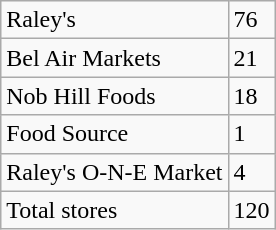<table class="wikitable sortable">
<tr>
<td>Raley's</td>
<td>76</td>
</tr>
<tr>
<td>Bel Air Markets</td>
<td>21</td>
</tr>
<tr>
<td>Nob Hill Foods</td>
<td>18</td>
</tr>
<tr>
<td>Food Source</td>
<td>1</td>
</tr>
<tr>
<td>Raley's O-N-E Market</td>
<td>4</td>
</tr>
<tr>
<td>Total stores</td>
<td>120</td>
</tr>
</table>
